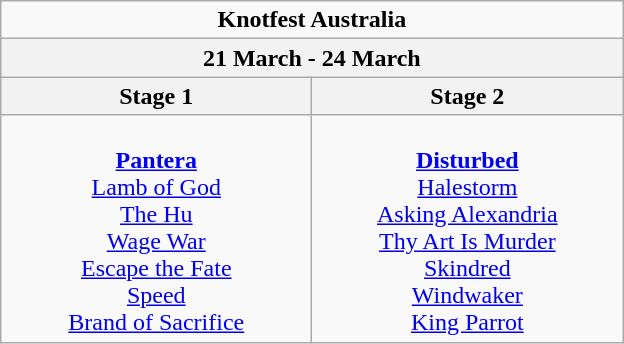<table class="wikitable">
<tr>
<td colspan="3" style="text-align:center;"><strong>Knotfest Australia</strong></td>
</tr>
<tr>
<th colspan="3" style="text-align:center;"><strong>21 March - 24 March</strong></th>
</tr>
<tr>
<th>Stage 1</th>
<th>Stage 2</th>
</tr>
<tr>
<td style="text-align:center; vertical-align:top; width:200px;"><br><strong><a href='#'>Pantera</a></strong><br>
<a href='#'>Lamb of God</a><br>
<a href='#'>The Hu</a><br>
<a href='#'>Wage War</a><br>
<a href='#'>Escape the Fate</a><br>
<a href='#'>Speed</a><br>
<a href='#'>Brand of Sacrifice</a><br></td>
<td style="text-align:center; vertical-align:top; width:200px;"><br><strong><a href='#'>Disturbed</a></strong><br>
<a href='#'>Halestorm</a><br>
<a href='#'>Asking Alexandria</a><br>
<a href='#'>Thy Art Is Murder</a><br>
<a href='#'>Skindred</a><br>
<a href='#'>Windwaker</a><br>
<a href='#'>King Parrot</a><br></td>
</tr>
</table>
